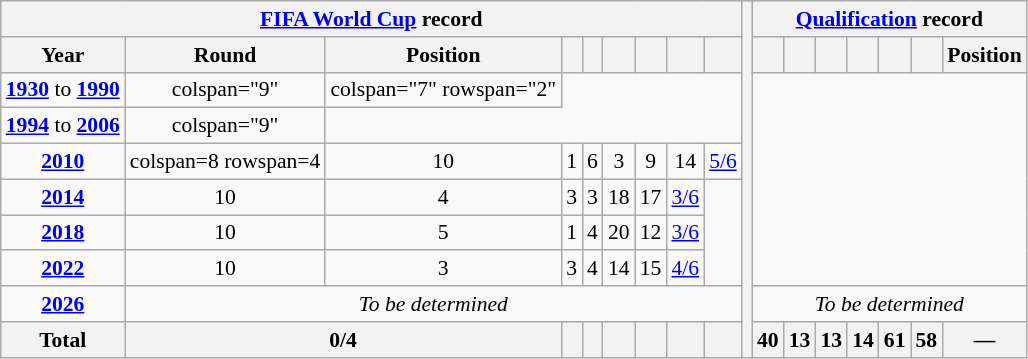<table class="wikitable" style="text-align: center; font-size: 90%">
<tr>
<th colspan=9><a href='#'>FIFA World Cup</a> record</th>
<th rowspan=11></th>
<th colspan=7><a href='#'>Qualification</a> record</th>
</tr>
<tr>
<th>Year</th>
<th>Round</th>
<th>Position</th>
<th></th>
<th></th>
<th></th>
<th></th>
<th></th>
<th></th>
<th></th>
<th></th>
<th></th>
<th></th>
<th></th>
<th></th>
<th>Position</th>
</tr>
<tr>
<td><strong><a href='#'>1930</a></strong> to <strong><a href='#'>1990</a></strong></td>
<td>colspan="9" </td>
<td>colspan="7" rowspan="2" </td>
</tr>
<tr>
<td><strong><a href='#'>1994</a></strong> to <strong><a href='#'>2006</a></strong></td>
<td>colspan="9" </td>
</tr>
<tr>
<td> <strong><a href='#'>2010</a></strong></td>
<td>colspan=8 rowspan=4 </td>
<td>10</td>
<td>1</td>
<td>6</td>
<td>3</td>
<td>9</td>
<td>14</td>
<td><a href='#'>5/6</a></td>
</tr>
<tr>
<td> <strong><a href='#'>2014</a></strong></td>
<td>10</td>
<td>4</td>
<td>3</td>
<td>3</td>
<td>18</td>
<td>17</td>
<td><a href='#'>3/6</a></td>
</tr>
<tr>
<td> <strong><a href='#'>2018</a></strong></td>
<td>10</td>
<td>5</td>
<td>1</td>
<td>4</td>
<td>20</td>
<td>12</td>
<td><a href='#'>3/6</a></td>
</tr>
<tr>
<td> <strong><a href='#'>2022</a></strong></td>
<td>10</td>
<td>3</td>
<td>3</td>
<td>4</td>
<td>14</td>
<td>15</td>
<td><a href='#'>4/6</a></td>
</tr>
<tr>
<td>   <strong><a href='#'>2026</a></strong></td>
<td colspan=8><em>To be determined</em></td>
<td colspan=7><em>To be determined</em></td>
</tr>
<tr>
<th><strong>Total</strong></th>
<th colspan=2><strong>0/4</strong></th>
<th></th>
<th></th>
<th></th>
<th></th>
<th></th>
<th></th>
<th><strong>40</strong></th>
<th><strong>13</strong></th>
<th><strong>13</strong></th>
<th><strong>14</strong></th>
<th><strong>61</strong></th>
<th><strong>58</strong></th>
<th>—</th>
</tr>
</table>
